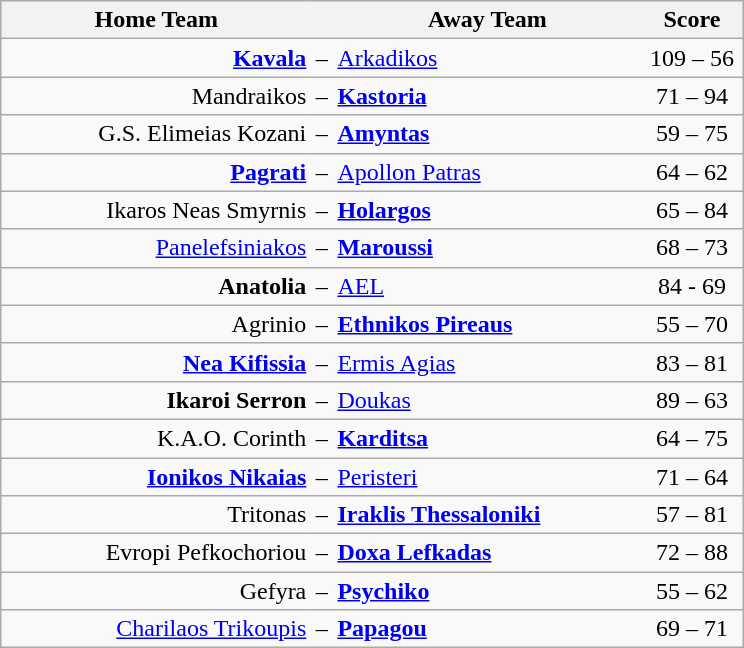<table class="wikitable" style="text-align: center; font-size:100%">
<tr>
<th style="border-right-style:hidden" width="200">Home Team</th>
<th style="border-right-style:hidden"></th>
<th style="border-right-style:hidden" width="200">Away Team</th>
<th width="60">Score</th>
</tr>
<tr>
<td align=right style="border-right-style:hidden"><strong><a href='#'>Kavala</a></strong></td>
<td style="border-right-style:hidden">–</td>
<td align=left style="border-right-style:hidden"><a href='#'>Arkadikos</a></td>
<td>109 – 56</td>
</tr>
<tr>
<td align=right style="border-right-style:hidden">Mandraikos</td>
<td style="border-right-style:hidden">–</td>
<td align=left style="border-right-style:hidden"><strong><a href='#'>Kastoria</a></strong></td>
<td>71 – 94</td>
</tr>
<tr>
<td align=right style="border-right-style:hidden">G.S. Elimeias Kozani</td>
<td style="border-right-style:hidden">–</td>
<td align=left style="border-right-style:hidden"><strong><a href='#'>Amyntas</a></strong></td>
<td>59 – 75</td>
</tr>
<tr>
<td align=right style="border-right-style:hidden"><strong><a href='#'>Pagrati</a></strong></td>
<td style="border-right-style:hidden">–</td>
<td align=left style="border-right-style:hidden"><a href='#'>Apollon Patras</a></td>
<td>64 – 62</td>
</tr>
<tr>
<td align=right style="border-right-style:hidden">Ikaros Neas Smyrnis</td>
<td style="border-right-style:hidden">–</td>
<td align=left style="border-right-style:hidden"><strong><a href='#'>Holargos</a></strong></td>
<td>65 – 84</td>
</tr>
<tr>
<td align=right style="border-right-style:hidden"><a href='#'>Panelefsiniakos</a></td>
<td style="border-right-style:hidden">–</td>
<td align=left style="border-right-style:hidden"><strong><a href='#'>Maroussi</a></strong></td>
<td>68 – 73</td>
</tr>
<tr>
<td align=right style="border-right-style:hidden"><strong>Anatolia</strong></td>
<td style="border-right-style:hidden">–</td>
<td align=left style="border-right-style:hidden"><a href='#'>AEL</a></td>
<td>84 - 69</td>
</tr>
<tr>
<td align=right style="border-right-style:hidden">Agrinio</td>
<td style="border-right-style:hidden">–</td>
<td align=left style="border-right-style:hidden"><strong><a href='#'>Ethnikos Pireaus</a></strong></td>
<td>55 – 70</td>
</tr>
<tr>
<td align=right style="border-right-style:hidden"><strong><a href='#'>Nea Kifissia</a></strong></td>
<td style="border-right-style:hidden">–</td>
<td align=left style="border-right-style:hidden"><a href='#'>Ermis Agias</a></td>
<td>83 – 81</td>
</tr>
<tr>
<td align=right style="border-right-style:hidden"><strong>Ikaroi Serron</strong></td>
<td style="border-right-style:hidden">–</td>
<td align=left style="border-right-style:hidden"><a href='#'>Doukas</a></td>
<td>89 – 63</td>
</tr>
<tr>
<td align=right style="border-right-style:hidden">K.A.O. Corinth</td>
<td style="border-right-style:hidden">–</td>
<td align=left style="border-right-style:hidden"><strong><a href='#'>Karditsa</a></strong></td>
<td>64 – 75</td>
</tr>
<tr>
<td align=right style="border-right-style:hidden"><strong><a href='#'>Ionikos Nikaias</a></strong></td>
<td style="border-right-style:hidden">–</td>
<td align=left style="border-right-style:hidden"><a href='#'>Peristeri</a></td>
<td>71 – 64</td>
</tr>
<tr>
<td align=right style="border-right-style:hidden">Tritonas</td>
<td style="border-right-style:hidden">–</td>
<td align=left style="border-right-style:hidden"><strong><a href='#'>Iraklis Thessaloniki</a></strong></td>
<td>57 – 81</td>
</tr>
<tr>
<td align=right style="border-right-style:hidden">Evropi Pefkochoriou</td>
<td style="border-right-style:hidden">–</td>
<td align=left style="border-right-style:hidden"><strong><a href='#'>Doxa Lefkadas</a></strong></td>
<td>72 – 88</td>
</tr>
<tr>
<td align=right style="border-right-style:hidden">Gefyra</td>
<td style="border-right-style:hidden">–</td>
<td align=left style="border-right-style:hidden"><strong><a href='#'>Psychiko</a></strong></td>
<td>55 – 62</td>
</tr>
<tr>
<td align=right style="border-right-style:hidden"><a href='#'>Charilaos Trikoupis</a></td>
<td style="border-right-style:hidden">–</td>
<td align=left style="border-right-style:hidden"><strong><a href='#'>Papagou</a></strong></td>
<td>69 – 71</td>
</tr>
</table>
